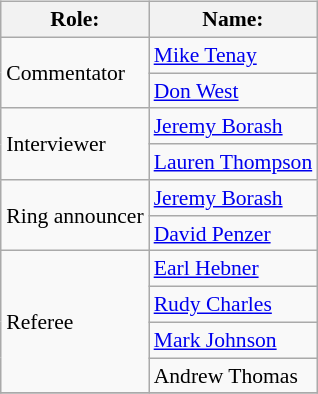<table class=wikitable style="font-size:90%; margin: 0.5em 0 0.5em 1em; float: right; clear: right;">
<tr>
<th>Role:</th>
<th>Name:</th>
</tr>
<tr>
<td rowspan="2">Commentator</td>
<td><a href='#'>Mike Tenay</a></td>
</tr>
<tr>
<td><a href='#'>Don West</a></td>
</tr>
<tr>
<td rowspan="2">Interviewer</td>
<td><a href='#'>Jeremy Borash</a></td>
</tr>
<tr>
<td><a href='#'>Lauren Thompson</a></td>
</tr>
<tr>
<td rowspan="2">Ring announcer</td>
<td><a href='#'>Jeremy Borash</a></td>
</tr>
<tr>
<td><a href='#'>David Penzer</a></td>
</tr>
<tr>
<td rowspan="4">Referee</td>
<td><a href='#'>Earl Hebner</a></td>
</tr>
<tr>
<td><a href='#'>Rudy Charles</a></td>
</tr>
<tr>
<td><a href='#'>Mark Johnson</a></td>
</tr>
<tr>
<td>Andrew Thomas</td>
</tr>
<tr>
</tr>
</table>
